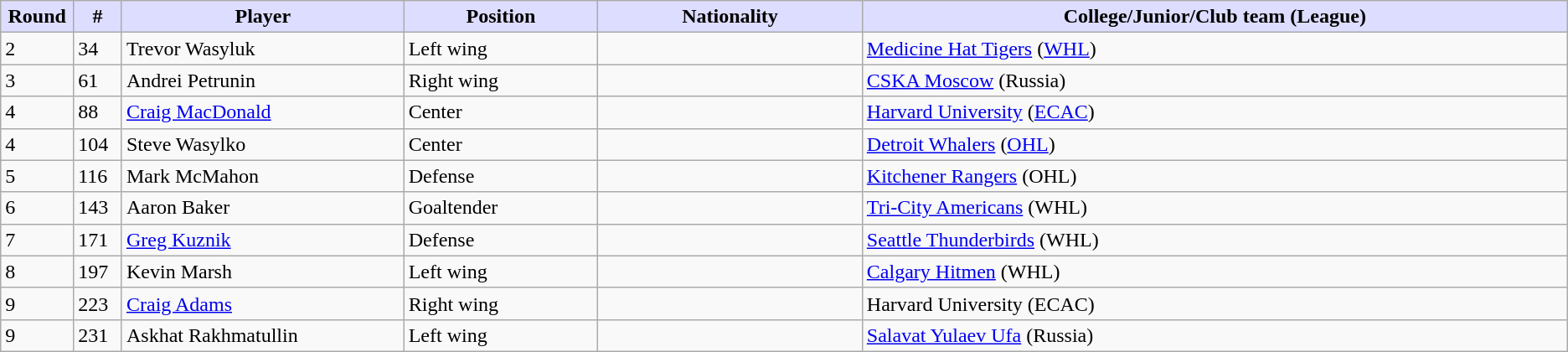<table class="wikitable">
<tr>
<th style="background:#ddf; width:2.75%;">Round</th>
<th style="background:#ddf; width:2.75%;">#</th>
<th style="background:#ddf; width:16.0%;">Player</th>
<th style="background:#ddf; width:11.0%;">Position</th>
<th style="background:#ddf; width:15.0%;">Nationality</th>
<th style="background:#ddf; width:40.0%;">College/Junior/Club team (League)</th>
</tr>
<tr>
<td>2</td>
<td>34</td>
<td>Trevor Wasyluk</td>
<td>Left wing</td>
<td></td>
<td><a href='#'>Medicine Hat Tigers</a> (<a href='#'>WHL</a>)</td>
</tr>
<tr>
<td>3</td>
<td>61</td>
<td>Andrei Petrunin</td>
<td>Right wing</td>
<td></td>
<td><a href='#'>CSKA Moscow</a> (Russia)</td>
</tr>
<tr>
<td>4</td>
<td>88</td>
<td><a href='#'>Craig MacDonald</a></td>
<td>Center</td>
<td></td>
<td><a href='#'>Harvard University</a> (<a href='#'>ECAC</a>)</td>
</tr>
<tr>
<td>4</td>
<td>104</td>
<td>Steve Wasylko</td>
<td>Center</td>
<td></td>
<td><a href='#'>Detroit Whalers</a> (<a href='#'>OHL</a>)</td>
</tr>
<tr>
<td>5</td>
<td>116</td>
<td>Mark McMahon</td>
<td>Defense</td>
<td></td>
<td><a href='#'>Kitchener Rangers</a> (OHL)</td>
</tr>
<tr>
<td>6</td>
<td>143</td>
<td>Aaron Baker</td>
<td>Goaltender</td>
<td></td>
<td><a href='#'>Tri-City Americans</a> (WHL)</td>
</tr>
<tr>
<td>7</td>
<td>171</td>
<td><a href='#'>Greg Kuznik</a></td>
<td>Defense</td>
<td></td>
<td><a href='#'>Seattle Thunderbirds</a> (WHL)</td>
</tr>
<tr>
<td>8</td>
<td>197</td>
<td>Kevin Marsh</td>
<td>Left wing</td>
<td></td>
<td><a href='#'>Calgary Hitmen</a> (WHL)</td>
</tr>
<tr>
<td>9</td>
<td>223</td>
<td><a href='#'>Craig Adams</a></td>
<td>Right wing</td>
<td></td>
<td>Harvard University (ECAC)</td>
</tr>
<tr>
<td>9</td>
<td>231</td>
<td>Askhat Rakhmatullin</td>
<td>Left wing</td>
<td></td>
<td><a href='#'>Salavat Yulaev Ufa</a> (Russia)</td>
</tr>
</table>
